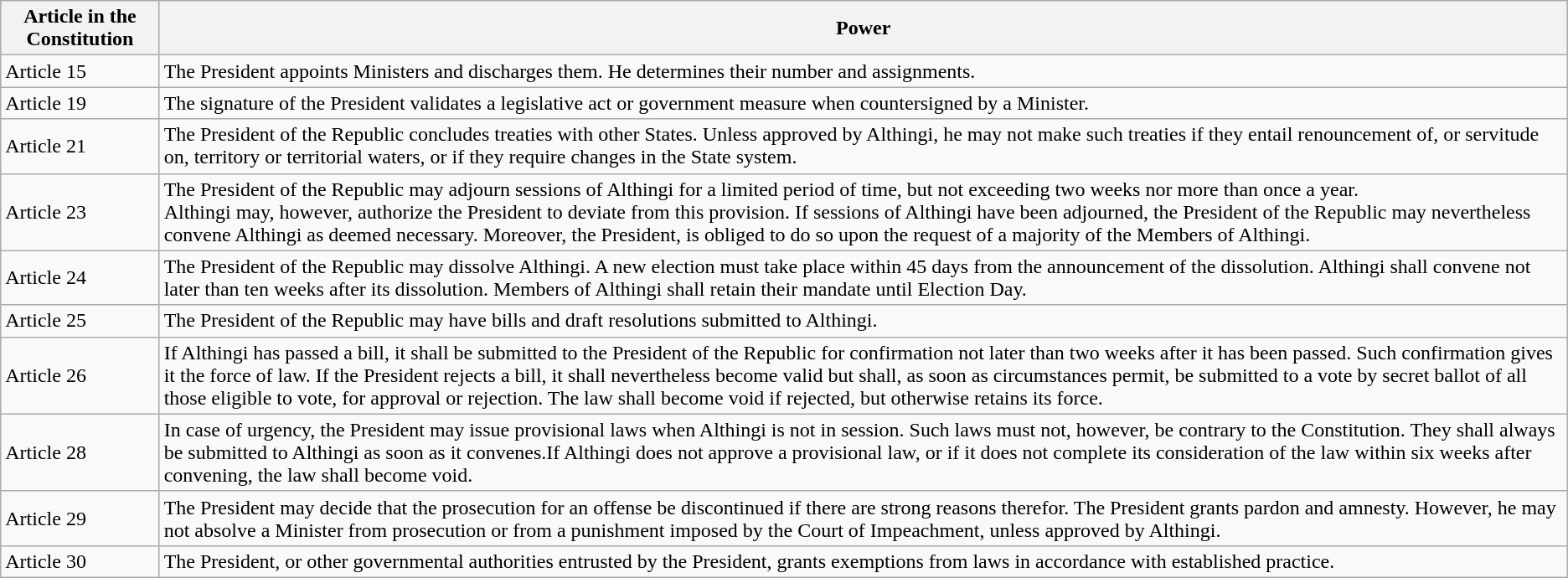<table class="wikitable">
<tr>
<th>Article in the Constitution</th>
<th>Power</th>
</tr>
<tr>
<td>Article 15</td>
<td>The President appoints Ministers and discharges them. He determines their number and assignments.</td>
</tr>
<tr>
<td>Article 19</td>
<td>The signature of the President validates a legislative act or government measure when countersigned by a Minister.</td>
</tr>
<tr>
<td>Article 21</td>
<td>The President of the Republic concludes treaties with other States. Unless approved by Althingi, he may not make such treaties if they entail renouncement of, or servitude on, territory or territorial waters, or if they require changes in the State system.</td>
</tr>
<tr>
<td>Article 23</td>
<td>The President of the Republic may adjourn sessions of Althingi for a limited period of time, but not exceeding two weeks nor more than once a year.<br>Althingi may, however, authorize the President to deviate from this provision. 
If sessions of Althingi have been adjourned, the President of the Republic may nevertheless convene Althingi as deemed necessary. Moreover, the President, is obliged to do so upon the request of a majority of the Members of Althingi.</td>
</tr>
<tr>
<td>Article 24</td>
<td>The President of the Republic may dissolve Althingi. A new election must take place within 45 days from the announcement of the dissolution. Althingi shall convene not later than ten weeks after its dissolution. Members of Althingi shall retain their mandate until Election Day.</td>
</tr>
<tr>
<td>Article 25</td>
<td>The President of the Republic may have bills and draft resolutions submitted to Althingi.</td>
</tr>
<tr>
<td>Article 26</td>
<td>If Althingi has passed a bill, it shall be submitted to the President of the Republic for confirmation not later than two weeks after it has been passed. Such confirmation gives it the force of law. If the President rejects a bill, it shall nevertheless become valid but shall, as soon as circumstances permit, be submitted to a vote by secret ballot of all those eligible to vote, for approval or rejection. The law shall become void if rejected, but otherwise retains its force.</td>
</tr>
<tr>
<td>Article 28</td>
<td>In case of urgency, the President may issue provisional laws when Althingi is not in session. Such laws must not, however, be contrary to the Constitution. They shall always be submitted to Althingi as soon as it convenes.If Althingi does not approve a provisional law, or if it does not complete its consideration of the law within six weeks after convening, the law shall become void.</td>
</tr>
<tr>
<td>Article 29</td>
<td>The President may decide that the prosecution for an offense be discontinued if there are strong reasons therefor. The President grants pardon and amnesty. However, he may not absolve a Minister from prosecution or from a punishment imposed by the Court of Impeachment, unless approved by Althingi.</td>
</tr>
<tr>
<td>Article 30</td>
<td>The President, or other governmental authorities entrusted by the President, grants exemptions from laws in accordance with established practice.</td>
</tr>
</table>
